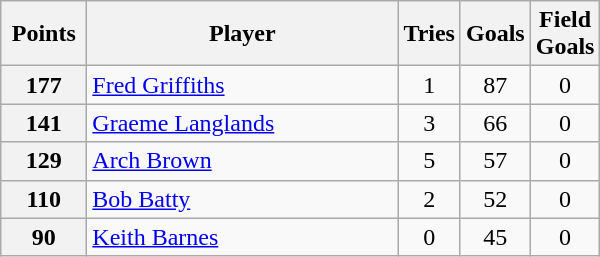<table class="wikitable" style="text-align:left;">
<tr>
<th width=50>Points</th>
<th width=200>Player</th>
<th width=30>Tries</th>
<th width=30>Goals</th>
<th width=30>Field Goals</th>
</tr>
<tr>
<th>177</th>
<td> <a href='#'>Fred Griffiths</a></td>
<td align=center>1</td>
<td align=center>87</td>
<td align=center>0</td>
</tr>
<tr>
<th>141</th>
<td> <a href='#'>Graeme Langlands</a></td>
<td align=center>3</td>
<td align=center>66</td>
<td align=center>0</td>
</tr>
<tr>
<th>129</th>
<td> <a href='#'>Arch Brown</a></td>
<td align=center>5</td>
<td align=center>57</td>
<td align=center>0</td>
</tr>
<tr>
<th>110</th>
<td> <a href='#'>Bob Batty</a></td>
<td align=center>2</td>
<td align=center>52</td>
<td align=center>0</td>
</tr>
<tr>
<th>90</th>
<td> <a href='#'>Keith Barnes</a></td>
<td align=center>0</td>
<td align=center>45</td>
<td align=center>0</td>
</tr>
</table>
